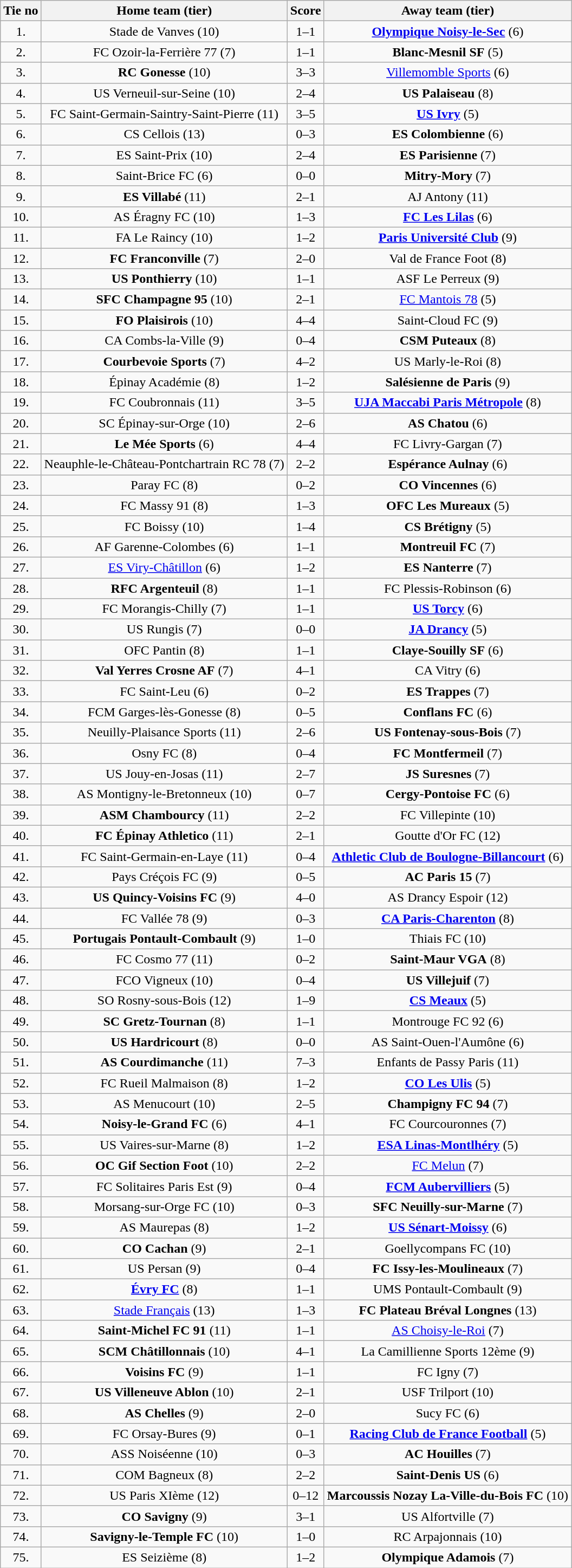<table class="wikitable" style="text-align: center">
<tr>
<th>Tie no</th>
<th>Home team (tier)</th>
<th>Score</th>
<th>Away team (tier)</th>
</tr>
<tr>
<td>1.</td>
<td>Stade de Vanves (10)</td>
<td>1–1 </td>
<td><strong><a href='#'>Olympique Noisy-le-Sec</a></strong> (6)</td>
</tr>
<tr>
<td>2.</td>
<td>FC Ozoir-la-Ferrière 77 (7)</td>
<td>1–1 </td>
<td><strong>Blanc-Mesnil SF</strong> (5)</td>
</tr>
<tr>
<td>3.</td>
<td><strong>RC Gonesse</strong> (10)</td>
<td>3–3 </td>
<td><a href='#'>Villemomble Sports</a> (6)</td>
</tr>
<tr>
<td>4.</td>
<td>US Verneuil-sur-Seine (10)</td>
<td>2–4</td>
<td><strong>US Palaiseau</strong> (8)</td>
</tr>
<tr>
<td>5.</td>
<td>FC Saint-Germain-Saintry-Saint-Pierre (11)</td>
<td>3–5</td>
<td><strong><a href='#'>US Ivry</a></strong> (5)</td>
</tr>
<tr>
<td>6.</td>
<td>CS Cellois (13)</td>
<td>0–3</td>
<td><strong>ES Colombienne</strong> (6)</td>
</tr>
<tr>
<td>7.</td>
<td>ES Saint-Prix (10)</td>
<td>2–4</td>
<td><strong>ES Parisienne</strong> (7)</td>
</tr>
<tr>
<td>8.</td>
<td>Saint-Brice FC (6)</td>
<td>0–0 </td>
<td><strong>Mitry-Mory</strong> (7)</td>
</tr>
<tr>
<td>9.</td>
<td><strong>ES Villabé</strong> (11)</td>
<td>2–1</td>
<td>AJ Antony (11)</td>
</tr>
<tr>
<td>10.</td>
<td>AS Éragny FC (10)</td>
<td>1–3</td>
<td><strong><a href='#'>FC Les Lilas</a></strong> (6)</td>
</tr>
<tr>
<td>11.</td>
<td>FA Le Raincy (10)</td>
<td>1–2</td>
<td><strong><a href='#'>Paris Université Club</a></strong> (9)</td>
</tr>
<tr>
<td>12.</td>
<td><strong>FC Franconville</strong> (7)</td>
<td>2–0</td>
<td>Val de France Foot (8)</td>
</tr>
<tr>
<td>13.</td>
<td><strong>US Ponthierry</strong> (10)</td>
<td>1–1 </td>
<td>ASF Le Perreux (9)</td>
</tr>
<tr>
<td>14.</td>
<td><strong>SFC Champagne 95</strong> (10)</td>
<td>2–1</td>
<td><a href='#'>FC Mantois 78</a> (5)</td>
</tr>
<tr>
<td>15.</td>
<td><strong>FO Plaisirois</strong> (10)</td>
<td>4–4 </td>
<td>Saint-Cloud FC (9)</td>
</tr>
<tr>
<td>16.</td>
<td>CA Combs-la-Ville (9)</td>
<td>0–4</td>
<td><strong>CSM Puteaux</strong> (8)</td>
</tr>
<tr>
<td>17.</td>
<td><strong>Courbevoie Sports</strong> (7)</td>
<td>4–2</td>
<td>US Marly-le-Roi (8)</td>
</tr>
<tr>
<td>18.</td>
<td>Épinay Académie (8)</td>
<td>1–2</td>
<td><strong>Salésienne de Paris</strong> (9)</td>
</tr>
<tr>
<td>19.</td>
<td>FC Coubronnais (11)</td>
<td>3–5</td>
<td><strong><a href='#'>UJA Maccabi Paris Métropole</a></strong> (8)</td>
</tr>
<tr>
<td>20.</td>
<td>SC Épinay-sur-Orge (10)</td>
<td>2–6</td>
<td><strong>AS Chatou</strong> (6)</td>
</tr>
<tr>
<td>21.</td>
<td><strong>Le Mée Sports</strong> (6)</td>
<td>4–4 </td>
<td>FC Livry-Gargan (7)</td>
</tr>
<tr>
<td>22.</td>
<td>Neauphle-le-Château-Pontchartrain RC 78 (7)</td>
<td>2–2 </td>
<td><strong>Espérance Aulnay</strong> (6)</td>
</tr>
<tr>
<td>23.</td>
<td>Paray FC (8)</td>
<td>0–2</td>
<td><strong>CO Vincennes</strong> (6)</td>
</tr>
<tr>
<td>24.</td>
<td>FC Massy 91 (8)</td>
<td>1–3</td>
<td><strong>OFC Les Mureaux</strong> (5)</td>
</tr>
<tr>
<td>25.</td>
<td>FC Boissy (10)</td>
<td>1–4</td>
<td><strong>CS Brétigny</strong> (5)</td>
</tr>
<tr>
<td>26.</td>
<td>AF Garenne-Colombes (6)</td>
<td>1–1 </td>
<td><strong>Montreuil FC</strong> (7)</td>
</tr>
<tr>
<td>27.</td>
<td><a href='#'>ES Viry-Châtillon</a> (6)</td>
<td>1–2</td>
<td><strong>ES Nanterre</strong> (7)</td>
</tr>
<tr>
<td>28.</td>
<td><strong>RFC Argenteuil</strong> (8)</td>
<td>1–1 </td>
<td>FC Plessis-Robinson (6)</td>
</tr>
<tr>
<td>29.</td>
<td>FC Morangis-Chilly (7)</td>
<td>1–1 </td>
<td><strong><a href='#'>US Torcy</a></strong> (6)</td>
</tr>
<tr>
<td>30.</td>
<td>US Rungis (7)</td>
<td>0–0 </td>
<td><strong><a href='#'>JA Drancy</a></strong> (5)</td>
</tr>
<tr>
<td>31.</td>
<td>OFC Pantin (8)</td>
<td>1–1 </td>
<td><strong>Claye-Souilly SF</strong> (6)</td>
</tr>
<tr>
<td>32.</td>
<td><strong>Val Yerres Crosne AF</strong> (7)</td>
<td>4–1</td>
<td>CA Vitry (6)</td>
</tr>
<tr>
<td>33.</td>
<td>FC Saint-Leu (6)</td>
<td>0–2</td>
<td><strong>ES Trappes</strong> (7)</td>
</tr>
<tr>
<td>34.</td>
<td>FCM Garges-lès-Gonesse (8)</td>
<td>0–5</td>
<td><strong>Conflans FC</strong> (6)</td>
</tr>
<tr>
<td>35.</td>
<td>Neuilly-Plaisance Sports (11)</td>
<td>2–6</td>
<td><strong>US Fontenay-sous-Bois</strong> (7)</td>
</tr>
<tr>
<td>36.</td>
<td>Osny FC (8)</td>
<td>0–4</td>
<td><strong>FC Montfermeil</strong> (7)</td>
</tr>
<tr>
<td>37.</td>
<td>US Jouy-en-Josas (11)</td>
<td>2–7</td>
<td><strong>JS Suresnes</strong> (7)</td>
</tr>
<tr>
<td>38.</td>
<td>AS Montigny-le-Bretonneux (10)</td>
<td>0–7</td>
<td><strong>Cergy-Pontoise FC</strong> (6)</td>
</tr>
<tr>
<td>39.</td>
<td><strong>ASM Chambourcy</strong> (11)</td>
<td>2–2 </td>
<td>FC Villepinte (10)</td>
</tr>
<tr>
<td>40.</td>
<td><strong>FC Épinay Athletico</strong> (11)</td>
<td>2–1</td>
<td>Goutte d'Or FC (12)</td>
</tr>
<tr>
<td>41.</td>
<td>FC Saint-Germain-en-Laye (11)</td>
<td>0–4</td>
<td><strong><a href='#'>Athletic Club de Boulogne-Billancourt</a></strong> (6)</td>
</tr>
<tr>
<td>42.</td>
<td>Pays Créçois FC (9)</td>
<td>0–5</td>
<td><strong>AC Paris 15</strong> (7)</td>
</tr>
<tr>
<td>43.</td>
<td><strong>US Quincy-Voisins FC</strong> (9)</td>
<td>4–0</td>
<td>AS Drancy Espoir (12)</td>
</tr>
<tr>
<td>44.</td>
<td>FC Vallée 78 (9)</td>
<td>0–3</td>
<td><strong><a href='#'>CA Paris-Charenton</a></strong> (8)</td>
</tr>
<tr>
<td>45.</td>
<td><strong>Portugais Pontault-Combault</strong> (9)</td>
<td>1–0</td>
<td>Thiais FC (10)</td>
</tr>
<tr>
<td>46.</td>
<td>FC Cosmo 77 (11)</td>
<td>0–2</td>
<td><strong>Saint-Maur VGA</strong> (8)</td>
</tr>
<tr>
<td>47.</td>
<td>FCO Vigneux (10)</td>
<td>0–4</td>
<td><strong>US Villejuif</strong> (7)</td>
</tr>
<tr>
<td>48.</td>
<td>SO Rosny-sous-Bois (12)</td>
<td>1–9</td>
<td><strong><a href='#'>CS Meaux</a></strong> (5)</td>
</tr>
<tr>
<td>49.</td>
<td><strong>SC Gretz-Tournan</strong> (8)</td>
<td>1–1 </td>
<td>Montrouge FC 92 (6)</td>
</tr>
<tr>
<td>50.</td>
<td><strong>US Hardricourt</strong> (8)</td>
<td>0–0 </td>
<td>AS Saint-Ouen-l'Aumône (6)</td>
</tr>
<tr>
<td>51.</td>
<td><strong>AS Courdimanche</strong> (11)</td>
<td>7–3</td>
<td>Enfants de Passy Paris (11)</td>
</tr>
<tr>
<td>52.</td>
<td>FC Rueil Malmaison (8)</td>
<td>1–2</td>
<td><strong><a href='#'>CO Les Ulis</a></strong> (5)</td>
</tr>
<tr>
<td>53.</td>
<td>AS Menucourt (10)</td>
<td>2–5</td>
<td><strong>Champigny FC 94</strong> (7)</td>
</tr>
<tr>
<td>54.</td>
<td><strong>Noisy-le-Grand FC</strong> (6)</td>
<td>4–1</td>
<td>FC Courcouronnes (7)</td>
</tr>
<tr>
<td>55.</td>
<td>US Vaires-sur-Marne (8)</td>
<td>1–2</td>
<td><strong><a href='#'>ESA Linas-Montlhéry</a></strong> (5)</td>
</tr>
<tr>
<td>56.</td>
<td><strong>OC Gif Section Foot</strong> (10)</td>
<td>2–2 </td>
<td><a href='#'>FC Melun</a> (7)</td>
</tr>
<tr>
<td>57.</td>
<td>FC Solitaires Paris Est (9)</td>
<td>0–4</td>
<td><strong><a href='#'>FCM Aubervilliers</a></strong> (5)</td>
</tr>
<tr>
<td>58.</td>
<td>Morsang-sur-Orge FC (10)</td>
<td>0–3</td>
<td><strong>SFC Neuilly-sur-Marne</strong> (7)</td>
</tr>
<tr>
<td>59.</td>
<td>AS Maurepas (8)</td>
<td>1–2</td>
<td><strong><a href='#'>US Sénart-Moissy</a></strong> (6)</td>
</tr>
<tr>
<td>60.</td>
<td><strong>CO Cachan</strong> (9)</td>
<td>2–1</td>
<td>Goellycompans FC (10)</td>
</tr>
<tr>
<td>61.</td>
<td>US Persan (9)</td>
<td>0–4</td>
<td><strong>FC Issy-les-Moulineaux</strong> (7)</td>
</tr>
<tr>
<td>62.</td>
<td><strong><a href='#'>Évry FC</a></strong> (8)</td>
<td>1–1 </td>
<td>UMS Pontault-Combault (9)</td>
</tr>
<tr>
<td>63.</td>
<td><a href='#'>Stade Français</a> (13)</td>
<td>1–3</td>
<td><strong>FC Plateau Bréval Longnes</strong> (13)</td>
</tr>
<tr>
<td>64.</td>
<td><strong>Saint-Michel FC 91</strong> (11)</td>
<td>1–1 </td>
<td><a href='#'>AS Choisy-le-Roi</a> (7)</td>
</tr>
<tr>
<td>65.</td>
<td><strong>SCM Châtillonnais</strong> (10)</td>
<td>4–1</td>
<td>La Camillienne Sports 12ème (9)</td>
</tr>
<tr>
<td>66.</td>
<td><strong>Voisins FC</strong> (9)</td>
<td>1–1 </td>
<td>FC Igny (7)</td>
</tr>
<tr>
<td>67.</td>
<td><strong>US Villeneuve Ablon</strong> (10)</td>
<td>2–1</td>
<td>USF Trilport (10)</td>
</tr>
<tr>
<td>68.</td>
<td><strong>AS Chelles</strong> (9)</td>
<td>2–0</td>
<td>Sucy FC (6)</td>
</tr>
<tr>
<td>69.</td>
<td>FC Orsay-Bures (9)</td>
<td>0–1</td>
<td><strong><a href='#'>Racing Club de France Football</a></strong> (5)</td>
</tr>
<tr>
<td>70.</td>
<td>ASS Noiséenne (10)</td>
<td>0–3</td>
<td><strong>AC Houilles</strong> (7)</td>
</tr>
<tr>
<td>71.</td>
<td>COM Bagneux (8)</td>
<td>2–2 </td>
<td><strong>Saint-Denis US</strong> (6)</td>
</tr>
<tr>
<td>72.</td>
<td>US Paris XIème (12)</td>
<td>0–12</td>
<td><strong>Marcoussis Nozay La-Ville-du-Bois FC</strong> (10)</td>
</tr>
<tr>
<td>73.</td>
<td><strong>CO Savigny</strong> (9)</td>
<td>3–1</td>
<td>US Alfortville (7)</td>
</tr>
<tr>
<td>74.</td>
<td><strong>Savigny-le-Temple FC</strong> (10)</td>
<td>1–0</td>
<td>RC Arpajonnais (10)</td>
</tr>
<tr>
<td>75.</td>
<td>ES Seizième (8)</td>
<td>1–2</td>
<td><strong>Olympique Adamois</strong> (7)</td>
</tr>
</table>
